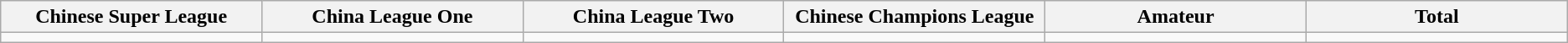<table class="wikitable">
<tr>
<th width="15%">Chinese Super League</th>
<th width="15%">China League One</th>
<th width="15%">China League Two</th>
<th width="15%">Chinese Champions League</th>
<th width="15%">Amateur</th>
<th width="15%">Total</th>
</tr>
<tr>
<td></td>
<td></td>
<td></td>
<td></td>
<td></td>
<td></td>
</tr>
</table>
